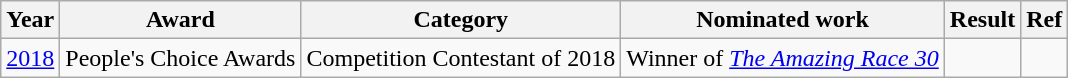<table class="wikitable sortable">
<tr>
<th>Year</th>
<th>Award</th>
<th>Category</th>
<th>Nominated work</th>
<th>Result</th>
<th>Ref</th>
</tr>
<tr>
<td><a href='#'>2018</a></td>
<td>People's Choice Awards</td>
<td>Competition Contestant of 2018</td>
<td>Winner of <em><a href='#'>The Amazing Race 30</a></em></td>
<td></td>
<td></td>
</tr>
</table>
